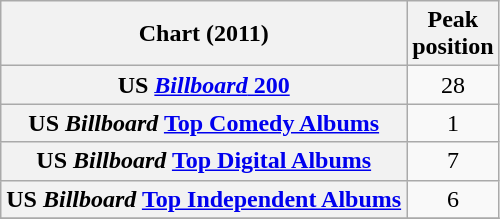<table class="wikitable plainrowheaders">
<tr>
<th>Chart (2011)</th>
<th>Peak<br>position</th>
</tr>
<tr>
<th scope="row">US <a href='#'><em>Billboard</em> 200</a></th>
<td align="center">28</td>
</tr>
<tr>
<th scope="row">US <em>Billboard</em> <a href='#'>Top Comedy Albums</a></th>
<td align="center">1</td>
</tr>
<tr>
<th scope="row">US <em>Billboard</em> <a href='#'>Top Digital Albums</a></th>
<td align="center">7</td>
</tr>
<tr>
<th scope="row">US <em>Billboard</em> <a href='#'>Top Independent Albums</a></th>
<td align="center">6</td>
</tr>
<tr>
</tr>
</table>
